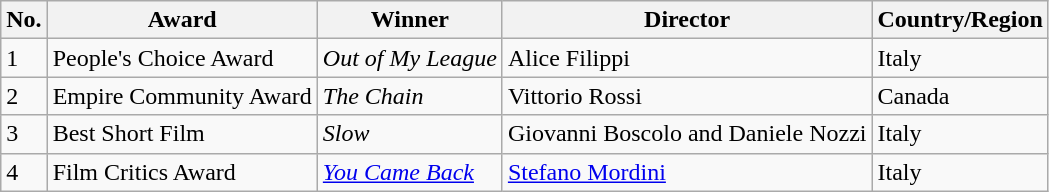<table class="wikitable">
<tr>
<th>No.</th>
<th>Award</th>
<th>Winner</th>
<th>Director</th>
<th>Country/Region</th>
</tr>
<tr>
<td>1</td>
<td>People's Choice Award</td>
<td><em>Out of My League</em></td>
<td>Alice Filippi</td>
<td>Italy</td>
</tr>
<tr>
<td>2</td>
<td>Empire Community Award</td>
<td><em>The Chain</em></td>
<td>Vittorio Rossi</td>
<td>Canada</td>
</tr>
<tr>
<td>3</td>
<td>Best Short Film</td>
<td><em>Slow</em></td>
<td>Giovanni Boscolo and Daniele Nozzi</td>
<td>Italy</td>
</tr>
<tr>
<td>4</td>
<td>Film Critics Award</td>
<td><em><a href='#'>You Came Back</a></em></td>
<td><a href='#'>Stefano Mordini</a></td>
<td>Italy</td>
</tr>
</table>
